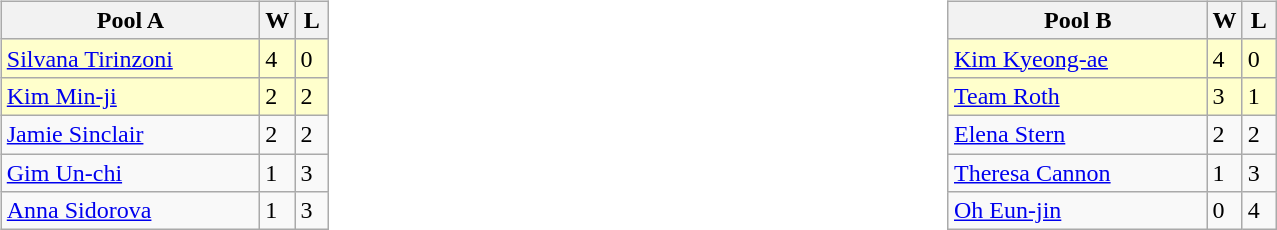<table style="font-size: 100%;">
<tr>
<td width=10% valign="top"><br><table class="wikitable">
<tr>
<th width=165>Pool A</th>
<th width=15>W</th>
<th width=15>L</th>
</tr>
<tr bgcolor=#ffffcc>
<td> <a href='#'>Silvana Tirinzoni</a></td>
<td>4</td>
<td>0</td>
</tr>
<tr bgcolor=#ffffcc>
<td> <a href='#'>Kim Min-ji</a></td>
<td>2</td>
<td>2</td>
</tr>
<tr>
<td> <a href='#'>Jamie Sinclair</a></td>
<td>2</td>
<td>2</td>
</tr>
<tr>
<td> <a href='#'>Gim Un-chi</a></td>
<td>1</td>
<td>3</td>
</tr>
<tr>
<td> <a href='#'>Anna Sidorova</a></td>
<td>1</td>
<td>3</td>
</tr>
</table>
</td>
<td width=10% valign="top"><br><table class="wikitable">
<tr>
<th width=165>Pool B</th>
<th width=15>W</th>
<th width=15>L</th>
</tr>
<tr bgcolor=#ffffcc>
<td> <a href='#'>Kim Kyeong-ae</a></td>
<td>4</td>
<td>0</td>
</tr>
<tr bgcolor=#ffffcc>
<td> <a href='#'>Team Roth</a></td>
<td>3</td>
<td>1</td>
</tr>
<tr>
<td> <a href='#'>Elena Stern</a></td>
<td>2</td>
<td>2</td>
</tr>
<tr>
<td> <a href='#'>Theresa Cannon</a></td>
<td>1</td>
<td>3</td>
</tr>
<tr>
<td> <a href='#'>Oh Eun-jin</a></td>
<td>0</td>
<td>4</td>
</tr>
</table>
</td>
</tr>
</table>
